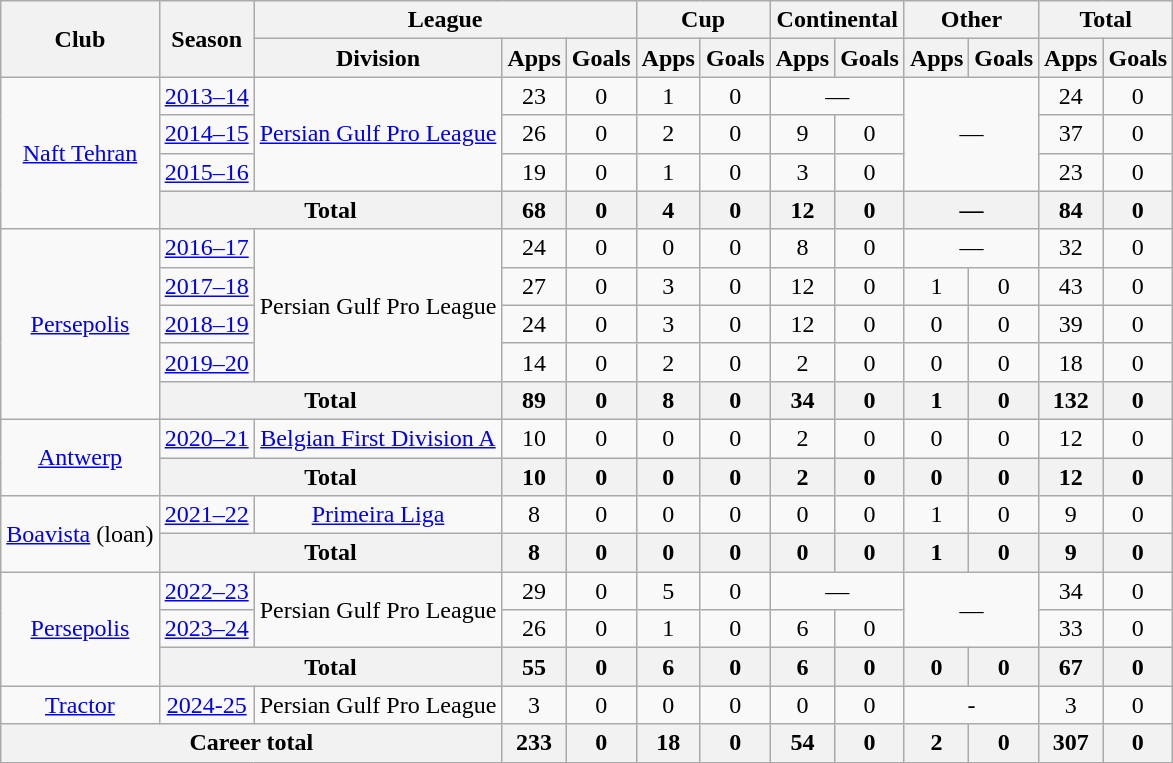<table class="wikitable" style="text-align:center">
<tr>
<th rowspan="2">Club</th>
<th rowspan="2">Season</th>
<th colspan="3">League</th>
<th colspan="2">Cup</th>
<th colspan="2">Continental</th>
<th colspan="2">Other</th>
<th colspan="2">Total</th>
</tr>
<tr>
<th>Division</th>
<th>Apps</th>
<th>Goals</th>
<th>Apps</th>
<th>Goals</th>
<th>Apps</th>
<th>Goals</th>
<th>Apps</th>
<th>Goals</th>
<th>Apps</th>
<th>Goals</th>
</tr>
<tr>
<td rowspan="4"><a href='#'>Naft Tehran</a></td>
<td><a href='#'>2013–14</a></td>
<td rowspan="3"><a href='#'>Persian Gulf Pro League</a></td>
<td>23</td>
<td>0</td>
<td>1</td>
<td>0</td>
<td colspan="2">—</td>
<td colspan="2" rowspan="3">—</td>
<td>24</td>
<td>0</td>
</tr>
<tr>
<td><a href='#'>2014–15</a></td>
<td>26</td>
<td>0</td>
<td>2</td>
<td>0</td>
<td>9</td>
<td>0</td>
<td>37</td>
<td>0</td>
</tr>
<tr>
<td><a href='#'>2015–16</a></td>
<td>19</td>
<td>0</td>
<td>1</td>
<td>0</td>
<td>3</td>
<td>0</td>
<td>23</td>
<td>0</td>
</tr>
<tr>
<th colspan="2">Total</th>
<th>68</th>
<th>0</th>
<th>4</th>
<th>0</th>
<th>12</th>
<th>0</th>
<th colspan="2">—</th>
<th>84</th>
<th>0</th>
</tr>
<tr>
<td rowspan="5"><a href='#'>Persepolis</a></td>
<td><a href='#'>2016–17</a></td>
<td rowspan="4">Persian Gulf Pro League</td>
<td>24</td>
<td>0</td>
<td>0</td>
<td>0</td>
<td>8</td>
<td>0</td>
<td colspan="2">—</td>
<td>32</td>
<td>0</td>
</tr>
<tr>
<td><a href='#'>2017–18</a></td>
<td>27</td>
<td>0</td>
<td>3</td>
<td>0</td>
<td>12</td>
<td>0</td>
<td>1</td>
<td>0</td>
<td>43</td>
<td>0</td>
</tr>
<tr>
<td><a href='#'>2018–19</a></td>
<td>24</td>
<td>0</td>
<td>3</td>
<td>0</td>
<td>12</td>
<td>0</td>
<td>0</td>
<td>0</td>
<td>39</td>
<td>0</td>
</tr>
<tr>
<td><a href='#'>2019–20</a></td>
<td>14</td>
<td>0</td>
<td>2</td>
<td>0</td>
<td>2</td>
<td>0</td>
<td>0</td>
<td>0</td>
<td>18</td>
<td>0</td>
</tr>
<tr>
<th colspan="2">Total</th>
<th>89</th>
<th>0</th>
<th>8</th>
<th>0</th>
<th>34</th>
<th>0</th>
<th>1</th>
<th>0</th>
<th>132</th>
<th>0</th>
</tr>
<tr>
<td rowspan="2"><a href='#'>Antwerp</a></td>
<td><a href='#'>2020–21</a></td>
<td><a href='#'>Belgian First Division A</a></td>
<td>10</td>
<td>0</td>
<td>0</td>
<td>0</td>
<td>2</td>
<td>0</td>
<td>0</td>
<td>0</td>
<td>12</td>
<td>0</td>
</tr>
<tr>
<th colspan="2">Total</th>
<th>10</th>
<th>0</th>
<th>0</th>
<th>0</th>
<th>2</th>
<th>0</th>
<th>0</th>
<th>0</th>
<th>12</th>
<th>0</th>
</tr>
<tr>
<td rowspan="2"><a href='#'>Boavista</a> (loan)</td>
<td><a href='#'>2021–22</a></td>
<td><a href='#'>Primeira Liga</a></td>
<td>8</td>
<td>0</td>
<td>0</td>
<td>0</td>
<td>0</td>
<td>0</td>
<td>1</td>
<td>0</td>
<td>9</td>
<td>0</td>
</tr>
<tr>
<th colspan="2">Total</th>
<th>8</th>
<th>0</th>
<th>0</th>
<th>0</th>
<th>0</th>
<th>0</th>
<th>1</th>
<th>0</th>
<th>9</th>
<th>0</th>
</tr>
<tr>
<td rowspan="3"><a href='#'>Persepolis</a></td>
<td><a href='#'>2022–23</a></td>
<td rowspan="2">Persian Gulf Pro League</td>
<td>29</td>
<td>0</td>
<td>5</td>
<td>0</td>
<td colspan="2">—</td>
<td colspan="2" rowspan="2">—</td>
<td>34</td>
<td>0</td>
</tr>
<tr>
<td><a href='#'>2023–24</a></td>
<td>26</td>
<td>0</td>
<td>1</td>
<td>0</td>
<td>6</td>
<td>0</td>
<td>33</td>
<td>0</td>
</tr>
<tr>
<th colspan="2">Total</th>
<th>55</th>
<th>0</th>
<th>6</th>
<th>0</th>
<th>6</th>
<th>0</th>
<th>0</th>
<th>0</th>
<th>67</th>
<th>0</th>
</tr>
<tr>
<td><a href='#'>Tractor</a></td>
<td><a href='#'>2024-25</a></td>
<td>Persian Gulf Pro League</td>
<td>3</td>
<td>0</td>
<td>0</td>
<td>0</td>
<td>0</td>
<td>0</td>
<td colspan=2>-</td>
<td>3</td>
<td>0</td>
</tr>
<tr>
<th colspan="3">Career total</th>
<th>233</th>
<th>0</th>
<th>18</th>
<th>0</th>
<th>54</th>
<th>0</th>
<th>2</th>
<th>0</th>
<th>307</th>
<th>0</th>
</tr>
</table>
